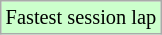<table class="wikitable" style="font-size: 85%;">
<tr style="background:#ccffcc;">
<td>Fastest session lap</td>
</tr>
</table>
